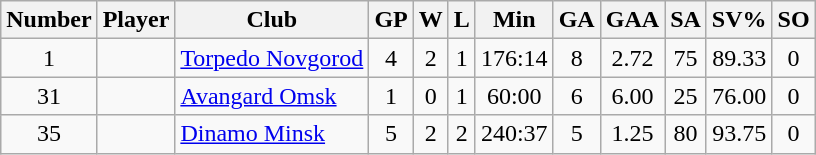<table class="wikitable sortable" style="text-align: center;">
<tr>
<th>Number</th>
<th>Player</th>
<th>Club</th>
<th>GP</th>
<th>W</th>
<th>L</th>
<th>Min</th>
<th>GA</th>
<th>GAA</th>
<th>SA</th>
<th>SV%</th>
<th>SO</th>
</tr>
<tr>
<td>1</td>
<td align=left></td>
<td align=left> <a href='#'>Torpedo Novgorod</a></td>
<td>4</td>
<td>2</td>
<td>1</td>
<td>176:14</td>
<td>8</td>
<td>2.72</td>
<td>75</td>
<td>89.33</td>
<td>0</td>
</tr>
<tr>
<td>31</td>
<td align=left></td>
<td align=left> <a href='#'>Avangard Omsk</a></td>
<td>1</td>
<td>0</td>
<td>1</td>
<td>60:00</td>
<td>6</td>
<td>6.00</td>
<td>25</td>
<td>76.00</td>
<td>0</td>
</tr>
<tr>
<td>35</td>
<td align=left></td>
<td align=left> <a href='#'>Dinamo Minsk</a></td>
<td>5</td>
<td>2</td>
<td>2</td>
<td>240:37</td>
<td>5</td>
<td>1.25</td>
<td>80</td>
<td>93.75</td>
<td>0</td>
</tr>
</table>
